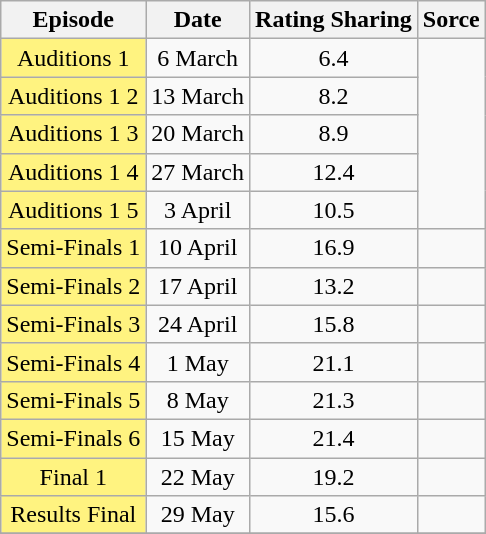<table class="wikitable sortable" style="text-align:center">
<tr>
<th>Episode</th>
<th>Date</th>
<th>Rating Sharing</th>
<th>Sorce</th>
</tr>
<tr>
<td style="background:#FFF380">Auditions 1</td>
<td>6 March</td>
<td>6.4</td>
<td rowspan=5></td>
</tr>
<tr>
<td style="background:#FFF380">Auditions 1 2</td>
<td>13 March</td>
<td>8.2</td>
</tr>
<tr>
<td style="background:#FFF380">Auditions 1 3</td>
<td>20 March</td>
<td>8.9</td>
</tr>
<tr>
<td style="background:#FFF380">Auditions 1 4</td>
<td>27 March</td>
<td>12.4</td>
</tr>
<tr>
<td style="background:#FFF380">Auditions 1 5</td>
<td>3 April</td>
<td>10.5</td>
</tr>
<tr>
<td style="background:#FFF380">Semi-Finals 1</td>
<td>10 April</td>
<td>16.9</td>
<td></td>
</tr>
<tr>
<td style="background:#FFF380">Semi-Finals 2</td>
<td>17 April</td>
<td>13.2</td>
<td></td>
</tr>
<tr>
<td style="background:#FFF380">Semi-Finals 3</td>
<td>24 April</td>
<td>15.8</td>
<td></td>
</tr>
<tr>
<td style="background:#FFF380">Semi-Finals 4</td>
<td>1 May</td>
<td>21.1</td>
<td></td>
</tr>
<tr>
<td style="background:#FFF380">Semi-Finals 5</td>
<td>8 May</td>
<td>21.3</td>
<td></td>
</tr>
<tr>
<td style="background:#FFF380">Semi-Finals 6</td>
<td>15 May</td>
<td>21.4</td>
<td></td>
</tr>
<tr>
<td style="background:#FFF380">Final 1</td>
<td>22 May</td>
<td>19.2</td>
<td></td>
</tr>
<tr>
<td style="background:#FFF380">Results Final</td>
<td>29 May</td>
<td>15.6</td>
<td></td>
</tr>
<tr>
</tr>
</table>
